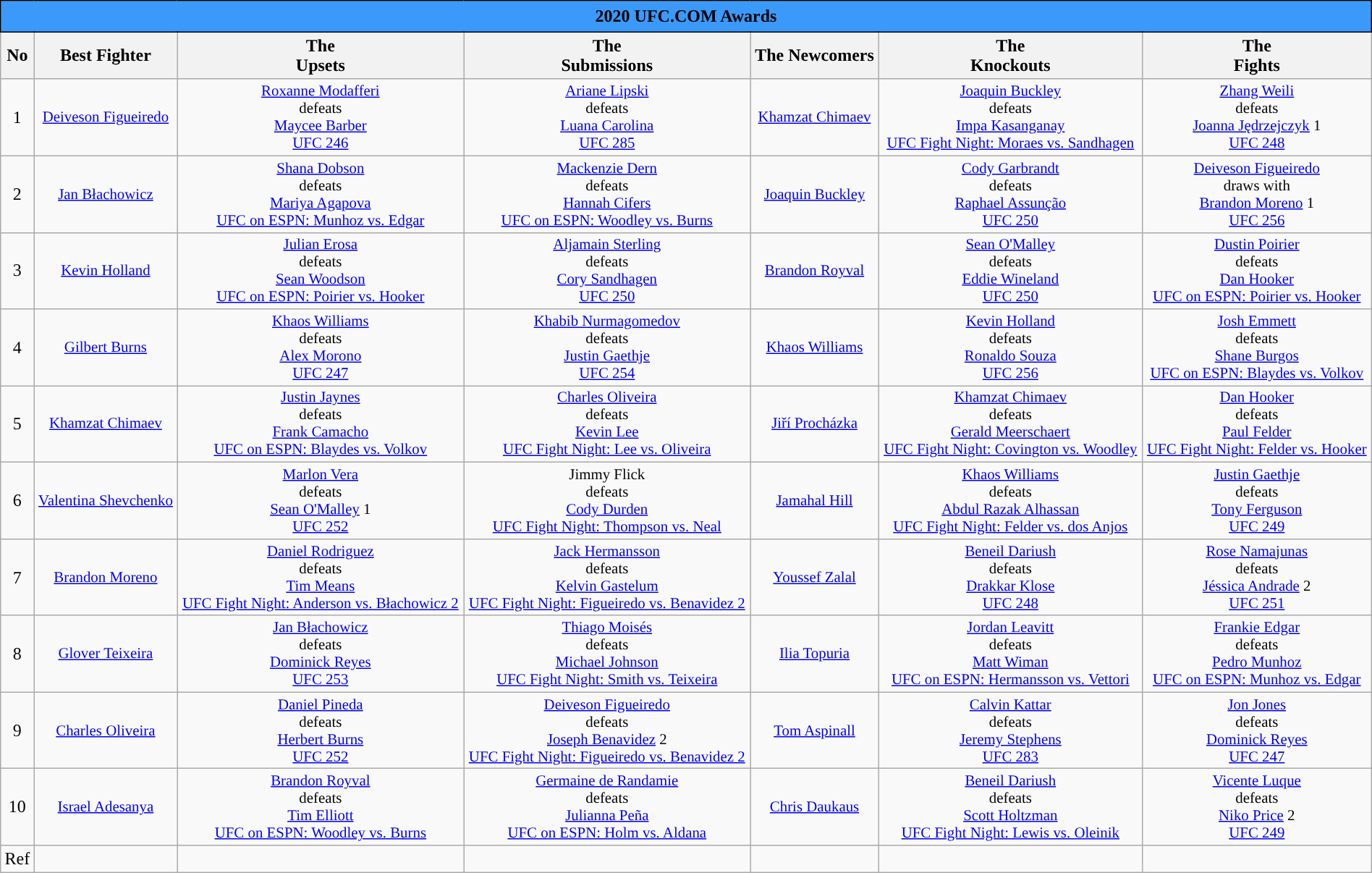<table class="wikitable" width="100%" style="text-align:Center">
<tr>
<th colspan="7" style="border: 1px solid black; padding: 5px; background: #3B99FA;">2020 UFC.COM Awards</th>
</tr>
<tr>
<th>No</th>
<th>Best Fighter</th>
<th>The<br>Upsets</th>
<th>The<br>Submissions</th>
<th>The Newcomers</th>
<th>The<br>Knockouts</th>
<th>The<br>Fights</th>
</tr>
<tr>
<td>1</td>
<td style="font-size:87%"><a href='#'>Deiveson Figueiredo</a></td>
<td style="font-size:87%"><a href='#'>Roxanne Modafferi</a> <br> defeats <br> <a href='#'>Maycee Barber</a> <br> <a href='#'>UFC 246</a></td>
<td style="font-size:87%"><a href='#'>Ariane Lipski</a> <br> defeats <br> <a href='#'>Luana Carolina</a> <br> <a href='#'>UFC 285</a></td>
<td style="font-size:87%"><a href='#'>Khamzat Chimaev</a></td>
<td style="font-size:87%"><a href='#'>Joaquin Buckley</a> <br> defeats <br> <a href='#'>Impa Kasanganay</a> <br> <a href='#'>UFC Fight Night: Moraes vs. Sandhagen</a></td>
<td style="font-size:87%"><a href='#'>Zhang Weili</a> <br> defeats <br> <a href='#'>Joanna Jędrzejczyk</a> 1 <br> <a href='#'>UFC 248</a></td>
</tr>
<tr>
<td>2</td>
<td style="font-size:87%"><a href='#'>Jan Błachowicz</a></td>
<td style="font-size:87%"><a href='#'>Shana Dobson</a> <br> defeats <br> <a href='#'>Mariya Agapova</a> <br> <a href='#'>UFC on ESPN: Munhoz vs. Edgar</a></td>
<td style="font-size:87%"><a href='#'>Mackenzie Dern</a> <br> defeats  <br> <a href='#'>Hannah Cifers</a> <br> <a href='#'>UFC on ESPN: Woodley vs. Burns</a></td>
<td style="font-size:87%"><a href='#'>Joaquin Buckley</a></td>
<td style="font-size:87%"><a href='#'>Cody Garbrandt</a> <br> defeats <br> <a href='#'>Raphael Assunção</a> <br> <a href='#'>UFC 250</a></td>
<td style="font-size:87%"><a href='#'>Deiveson Figueiredo</a> <br> draws with <br> <a href='#'>Brandon Moreno</a> 1 <br> <a href='#'>UFC 256</a></td>
</tr>
<tr>
<td>3</td>
<td style="font-size:87%"><a href='#'>Kevin Holland</a></td>
<td style="font-size:87%"><a href='#'>Julian Erosa</a> <br> defeats  <br> <a href='#'>Sean Woodson</a> <br> <a href='#'>UFC on ESPN: Poirier vs. Hooker</a></td>
<td style="font-size:87%"><a href='#'>Aljamain Sterling</a> <br> defeats  <br> <a href='#'>Cory Sandhagen</a> <br> <a href='#'>UFC 250</a></td>
<td style="font-size:87%"><a href='#'>Brandon Royval</a></td>
<td style="font-size:87%"><a href='#'>Sean O'Malley</a> <br> defeats <br> <a href='#'>Eddie Wineland</a> <br> <a href='#'>UFC 250</a></td>
<td style="font-size:87%"><a href='#'>Dustin Poirier</a> <br> defeats <br> <a href='#'>Dan Hooker</a> <br> <a href='#'>UFC on ESPN: Poirier vs. Hooker</a></td>
</tr>
<tr>
<td>4</td>
<td style="font-size:87%"><a href='#'>Gilbert Burns</a></td>
<td style="font-size:87%"><a href='#'>Khaos Williams</a> <br> defeats <br> <a href='#'>Alex Morono</a> <br> <a href='#'>UFC 247</a></td>
<td style="font-size:87%"><a href='#'>Khabib Nurmagomedov</a> <br> defeats <br> <a href='#'>Justin Gaethje</a> <br> <a href='#'>UFC 254</a></td>
<td style="font-size:87%"><a href='#'>Khaos Williams</a></td>
<td style="font-size:87%"><a href='#'>Kevin Holland</a> <br> defeats <br> <a href='#'>Ronaldo Souza</a> <br> <a href='#'>UFC 256</a></td>
<td style="font-size:87%"><a href='#'>Josh Emmett</a> <br> defeats <br> <a href='#'>Shane Burgos</a> <br> <a href='#'>UFC on ESPN: Blaydes vs. Volkov</a></td>
</tr>
<tr>
<td>5</td>
<td style="font-size:87%"><a href='#'>Khamzat Chimaev</a></td>
<td style="font-size:87%"><a href='#'>Justin Jaynes</a> <br> defeats <br> <a href='#'>Frank Camacho</a> <br> <a href='#'>UFC on ESPN: Blaydes vs. Volkov</a></td>
<td style="font-size:87%"><a href='#'>Charles Oliveira</a> <br> defeats <br> <a href='#'>Kevin Lee</a> <br> <a href='#'>UFC Fight Night: Lee vs. Oliveira</a></td>
<td style="font-size:87%"><a href='#'>Jiří Procházka</a></td>
<td style="font-size:87%"><a href='#'>Khamzat Chimaev</a> <br> defeats <br> <a href='#'>Gerald Meerschaert</a><br> <a href='#'>UFC Fight Night: Covington vs. Woodley</a></td>
<td style="font-size:87%"><a href='#'>Dan Hooker</a> <br> defeats <br> <a href='#'>Paul Felder</a>  <br> <a href='#'>UFC Fight Night: Felder vs. Hooker</a></td>
</tr>
<tr>
<td>6</td>
<td style="font-size:87%"><a href='#'>Valentina Shevchenko</a></td>
<td style="font-size:87%"><a href='#'>Marlon Vera</a> <br> defeats <br> <a href='#'>Sean O'Malley</a> 1<br> <a href='#'>UFC 252</a></td>
<td style="font-size:87%">Jimmy Flick <br> defeats <br> <a href='#'>Cody Durden</a> <br> <a href='#'>UFC Fight Night: Thompson vs. Neal</a></td>
<td style="font-size:87%"><a href='#'>Jamahal Hill</a></td>
<td style="font-size:87%"><a href='#'>Khaos Williams</a> <br> defeats <br> <a href='#'>Abdul Razak Alhassan</a> <br> <a href='#'>UFC Fight Night: Felder vs. dos Anjos</a></td>
<td style="font-size:87%"><a href='#'>Justin Gaethje</a> <br> defeats <br> <a href='#'>Tony Ferguson</a> <br> <a href='#'>UFC 249</a></td>
</tr>
<tr>
<td>7</td>
<td style="font-size:87%"><a href='#'>Brandon Moreno</a></td>
<td style="font-size:87%"><a href='#'>Daniel Rodriguez</a> <br> defeats <br> <a href='#'>Tim Means</a> <br> <a href='#'>UFC Fight Night: Anderson vs. Błachowicz 2</a></td>
<td style="font-size:87%"><a href='#'>Jack Hermansson</a> <br> defeats <br> <a href='#'>Kelvin Gastelum</a> <br> <a href='#'>UFC Fight Night: Figueiredo vs. Benavidez 2</a></td>
<td style="font-size:87%"><a href='#'>Youssef Zalal</a></td>
<td style="font-size:87%"><a href='#'>Beneil Dariush</a> <br> defeats <br> <a href='#'>Drakkar Klose</a> <br> <a href='#'>UFC 248</a></td>
<td style="font-size:87%"><a href='#'>Rose Namajunas</a> <br> defeats <br> <a href='#'>Jéssica Andrade</a> 2 <br> <a href='#'>UFC 251</a></td>
</tr>
<tr>
<td>8</td>
<td style="font-size:87%"><a href='#'>Glover Teixeira</a></td>
<td style="font-size:87%"><a href='#'>Jan Błachowicz</a><br> defeats <br> <a href='#'>Dominick Reyes</a> <br> <a href='#'>UFC 253</a></td>
<td style="font-size:87%"><a href='#'>Thiago Moisés</a> <br> defeats <br> <a href='#'>Michael Johnson</a> <br> <a href='#'>UFC Fight Night: Smith vs. Teixeira</a></td>
<td style="font-size:87%"><a href='#'>Ilia Topuria</a></td>
<td style="font-size:87%"><a href='#'>Jordan Leavitt</a> <br> defeats <br> <a href='#'>Matt Wiman</a> <br> <a href='#'>UFC on ESPN: Hermansson vs. Vettori</a></td>
<td style="font-size:87%"><a href='#'>Frankie Edgar</a> <br> defeats <br> <a href='#'>Pedro Munhoz</a><br> <a href='#'>UFC on ESPN: Munhoz vs. Edgar</a></td>
</tr>
<tr>
<td>9</td>
<td style="font-size:87%"><a href='#'>Charles Oliveira</a></td>
<td style="font-size:87%"><a href='#'>Daniel Pineda</a> <br> defeats <br>  <a href='#'>Herbert Burns</a> <br> <a href='#'>UFC 252</a></td>
<td style="font-size:87%"><a href='#'>Deiveson Figueiredo</a> <br> defeats <br> <a href='#'>Joseph Benavidez</a> 2 <br> <a href='#'>UFC Fight Night: Figueiredo vs. Benavidez 2</a></td>
<td style="font-size:87%"><a href='#'>Tom Aspinall</a></td>
<td style="font-size:87%"><a href='#'>Calvin Kattar</a> <br> defeats <br> <a href='#'>Jeremy Stephens</a> <br> <a href='#'>UFC 283</a></td>
<td style="font-size:87%"><a href='#'>Jon Jones</a> <br> defeats <br> <a href='#'>Dominick Reyes</a> <br> <a href='#'>UFC 247</a></td>
</tr>
<tr>
<td>10</td>
<td style="font-size:87%"><a href='#'>Israel Adesanya</a></td>
<td style="font-size:87%"><a href='#'>Brandon Royval</a> <br> defeats <br> <a href='#'>Tim Elliott</a> <br> <a href='#'>UFC on ESPN: Woodley vs. Burns</a></td>
<td style="font-size:87%"><a href='#'>Germaine de Randamie</a> <br> defeats <br> <a href='#'>Julianna Peña</a> <br> <a href='#'>UFC on ESPN: Holm vs. Aldana</a></td>
<td style="font-size:87%"><a href='#'>Chris Daukaus</a></td>
<td style="font-size:87%"><a href='#'>Beneil Dariush</a><br> defeats <br> <a href='#'>Scott Holtzman</a> <br> <a href='#'>UFC Fight Night: Lewis vs. Oleinik</a></td>
<td style="font-size:87%"><a href='#'>Vicente Luque</a> <br> defeats <br> <a href='#'>Niko Price</a> 2 <br> <a href='#'>UFC 249</a></td>
</tr>
<tr>
<td>Ref</td>
<td></td>
<td></td>
<td></td>
<td></td>
<td></td>
<td></td>
</tr>
</table>
